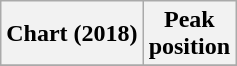<table class="wikitable plainrowheaders">
<tr>
<th scope="col">Chart (2018)</th>
<th scope="col">Peak<br>position</th>
</tr>
<tr>
</tr>
</table>
